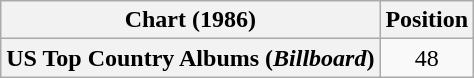<table class="wikitable plainrowheaders" style="text-align:center">
<tr>
<th scope="col">Chart (1986)</th>
<th scope="col">Position</th>
</tr>
<tr>
<th scope="row">US Top Country Albums (<em>Billboard</em>)</th>
<td>48</td>
</tr>
</table>
